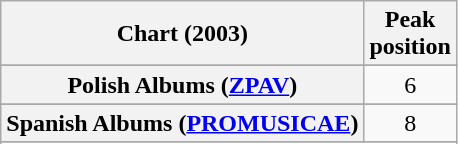<table class="wikitable sortable plainrowheaders" style="text-align:center">
<tr>
<th scope="col">Chart (2003)</th>
<th scope="col">Peak <br> position</th>
</tr>
<tr>
</tr>
<tr>
</tr>
<tr>
</tr>
<tr>
</tr>
<tr>
</tr>
<tr>
</tr>
<tr>
</tr>
<tr>
</tr>
<tr>
</tr>
<tr>
</tr>
<tr>
</tr>
<tr>
</tr>
<tr>
</tr>
<tr>
</tr>
<tr>
<th scope="row">Polish Albums (<a href='#'>ZPAV</a>)</th>
<td align="center">6</td>
</tr>
<tr>
</tr>
<tr>
</tr>
<tr>
<th scope="row">Spanish Albums (<a href='#'>PROMUSICAE</a>)</th>
<td align="center">8</td>
</tr>
<tr>
</tr>
<tr>
</tr>
<tr>
</tr>
<tr>
</tr>
</table>
